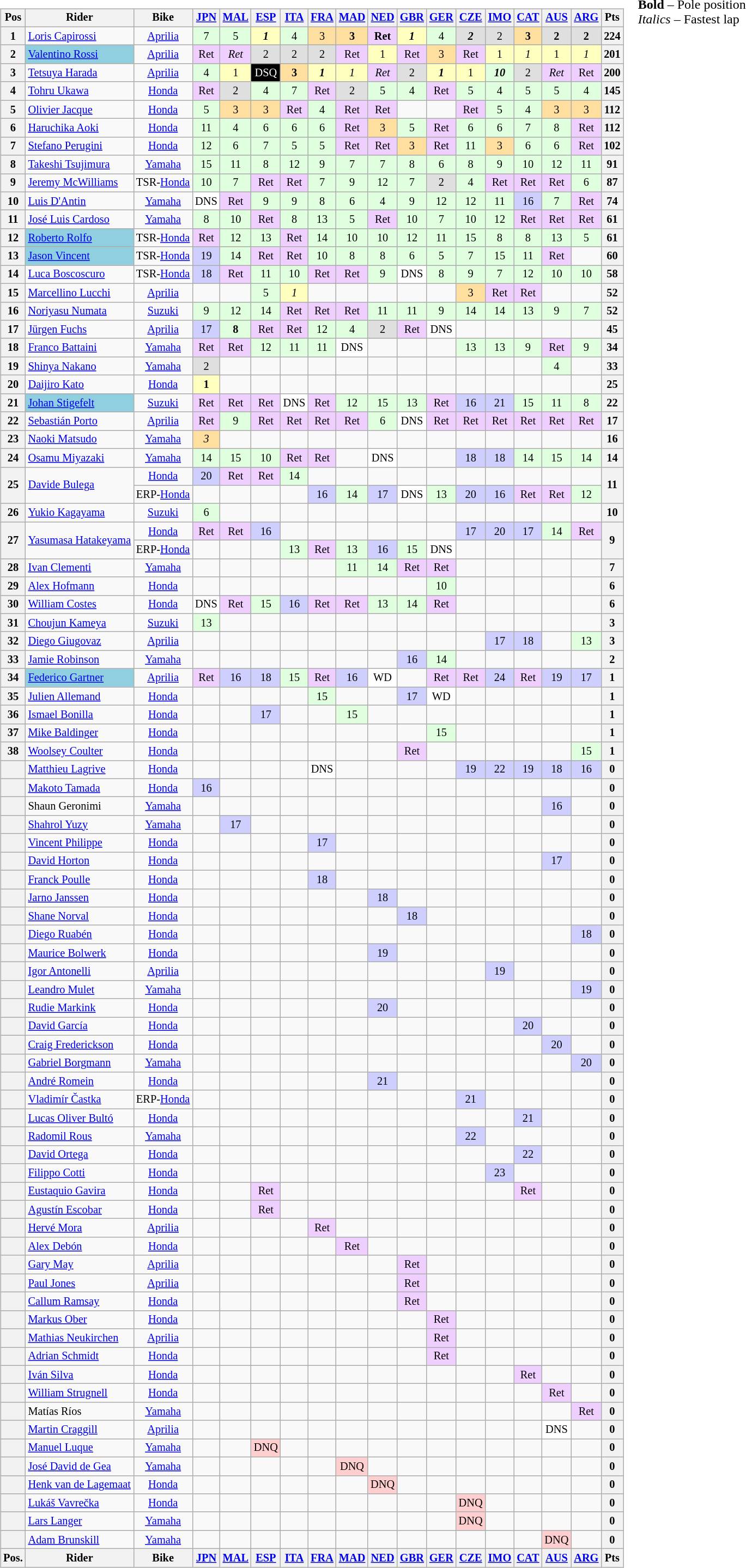<table>
<tr>
<td><br><table class="wikitable" style="font-size: 85%; text-align:center">
<tr valign="top">
<th valign="middle">Pos</th>
<th valign="middle">Rider</th>
<th valign="middle">Bike</th>
<th><a href='#'>JPN</a><br></th>
<th><a href='#'>MAL</a><br></th>
<th><a href='#'>ESP</a><br></th>
<th><a href='#'>ITA</a><br></th>
<th><a href='#'>FRA</a><br></th>
<th><a href='#'>MAD</a><br></th>
<th><a href='#'>NED</a><br></th>
<th><a href='#'>GBR</a><br></th>
<th><a href='#'>GER</a><br></th>
<th><a href='#'>CZE</a><br></th>
<th><a href='#'>IMO</a><br></th>
<th><a href='#'>CAT</a><br></th>
<th><a href='#'>AUS</a><br></th>
<th><a href='#'>ARG</a><br></th>
<th valign="middle">Pts</th>
</tr>
<tr>
<th>1</th>
<td align="left"> <a href='#'>Loris Capirossi</a></td>
<td><a href='#'>Aprilia</a></td>
<td style="background:#dfffdf;">7</td>
<td style="background:#dfffdf;">5</td>
<td style="background:#ffffbf;"><strong><em>1</em></strong></td>
<td style="background:#dfffdf;">4</td>
<td style="background:#ffdf9f;">3</td>
<td style="background:#ffdf9f;"><strong>3</strong></td>
<td style="background:#efcfff;"><strong>Ret</strong></td>
<td style="background:#ffffbf;"><strong><em>1</em></strong></td>
<td style="background:#dfffdf;">4</td>
<td style="background:#dfdfdf;"><strong><em>2</em></strong></td>
<td style="background:#dfdfdf;">2</td>
<td style="background:#ffdf9f;"><strong>3</strong></td>
<td style="background:#dfdfdf;"><strong>2</strong></td>
<td style="background:#dfdfdf;"><strong>2</strong></td>
<th>224</th>
</tr>
<tr>
<th>2</th>
<td style="background:#8fcfdf;" align="left"> <a href='#'>Valentino Rossi</a></td>
<td><a href='#'>Aprilia</a></td>
<td style="background:#efcfff;">Ret</td>
<td style="background:#efcfff;"><em>Ret</em></td>
<td style="background:#dfdfdf;">2</td>
<td style="background:#dfdfdf;">2</td>
<td style="background:#dfdfdf;">2</td>
<td style="background:#efcfff;">Ret</td>
<td style="background:#ffffbf;">1</td>
<td style="background:#efcfff;">Ret</td>
<td style="background:#ffdf9f;">3</td>
<td style="background:#efcfff;">Ret</td>
<td style="background:#ffffbf;">1</td>
<td style="background:#ffffbf;"><em>1</em></td>
<td style="background:#ffffbf;">1</td>
<td style="background:#ffffbf;"><em>1</em></td>
<th>201</th>
</tr>
<tr>
<th>3</th>
<td align="left"> <a href='#'>Tetsuya Harada</a></td>
<td><a href='#'>Aprilia</a></td>
<td style="background:#dfffdf;">4</td>
<td style="background:#ffffbf;">1</td>
<td style="background:#000000; color:white">DSQ</td>
<td style="background:#ffdf9f;"><strong>3</strong></td>
<td style="background:#ffffbf;"><strong><em>1</em></strong></td>
<td style="background:#ffffbf;"><em>1</em></td>
<td style="background:#efcfff;"><em>Ret</em></td>
<td style="background:#dfdfdf;">2</td>
<td style="background:#ffffbf;"><strong><em>1</em></strong></td>
<td style="background:#ffffbf;">1</td>
<td style="background:#dfffdf;"><strong><em>10</em></strong></td>
<td style="background:#dfdfdf;">2</td>
<td style="background:#efcfff;"><em>Ret</em></td>
<td style="background:#efcfff;">Ret</td>
<th>200</th>
</tr>
<tr>
<th>4</th>
<td align="left"> <a href='#'>Tohru Ukawa</a></td>
<td><a href='#'>Honda</a></td>
<td style="background:#efcfff;">Ret</td>
<td style="background:#dfdfdf;">2</td>
<td style="background:#dfffdf;">4</td>
<td style="background:#dfffdf;">7</td>
<td style="background:#efcfff;">Ret</td>
<td style="background:#dfdfdf;">2</td>
<td style="background:#dfffdf;">5</td>
<td style="background:#dfffdf;">4</td>
<td style="background:#efcfff;">Ret</td>
<td style="background:#dfffdf;">5</td>
<td style="background:#dfffdf;">4</td>
<td style="background:#dfffdf;">5</td>
<td style="background:#dfffdf;">5</td>
<td style="background:#dfffdf;">4</td>
<th>145</th>
</tr>
<tr>
<th>5</th>
<td align="left"> <a href='#'>Olivier Jacque</a></td>
<td><a href='#'>Honda</a></td>
<td style="background:#dfffdf;">5</td>
<td style="background:#ffdf9f;">3</td>
<td style="background:#ffdf9f;">3</td>
<td style="background:#efcfff;">Ret</td>
<td style="background:#dfffdf;">4</td>
<td style="background:#efcfff;">Ret</td>
<td style="background:#efcfff;">Ret</td>
<td></td>
<td></td>
<td style="background:#efcfff;">Ret</td>
<td style="background:#dfffdf;">5</td>
<td style="background:#dfffdf;">4</td>
<td style="background:#ffdf9f;">3</td>
<td style="background:#ffdf9f;">3</td>
<th>112</th>
</tr>
<tr>
<th>6</th>
<td align="left"> <a href='#'>Haruchika Aoki</a></td>
<td><a href='#'>Honda</a></td>
<td style="background:#dfffdf;">11</td>
<td style="background:#dfffdf;">4</td>
<td style="background:#dfffdf;">6</td>
<td style="background:#dfffdf;">6</td>
<td style="background:#dfffdf;">6</td>
<td style="background:#efcfff;">Ret</td>
<td style="background:#ffdf9f;">3</td>
<td style="background:#dfffdf;">5</td>
<td style="background:#efcfff;">Ret</td>
<td style="background:#dfffdf;">6</td>
<td style="background:#dfffdf;">6</td>
<td style="background:#dfffdf;">7</td>
<td style="background:#dfffdf;">8</td>
<td style="background:#efcfff;">Ret</td>
<th>112</th>
</tr>
<tr>
<th>7</th>
<td align="left"> <a href='#'>Stefano Perugini</a></td>
<td><a href='#'>Honda</a></td>
<td style="background:#dfffdf;">12</td>
<td style="background:#dfffdf;">6</td>
<td style="background:#dfffdf;">7</td>
<td style="background:#dfffdf;">5</td>
<td style="background:#dfffdf;">5</td>
<td style="background:#efcfff;">Ret</td>
<td style="background:#efcfff;">Ret</td>
<td style="background:#ffdf9f;">3</td>
<td style="background:#efcfff;">Ret</td>
<td style="background:#dfffdf;">11</td>
<td style="background:#ffdf9f;">3</td>
<td style="background:#dfffdf;">6</td>
<td style="background:#dfffdf;">6</td>
<td style="background:#efcfff;">Ret</td>
<th>102</th>
</tr>
<tr>
<th>8</th>
<td align="left"> <a href='#'>Takeshi Tsujimura</a></td>
<td><a href='#'>Yamaha</a></td>
<td style="background:#dfffdf;">15</td>
<td style="background:#dfffdf;">11</td>
<td style="background:#dfffdf;">8</td>
<td style="background:#dfffdf;">12</td>
<td style="background:#dfffdf;">9</td>
<td style="background:#dfffdf;">7</td>
<td style="background:#dfffdf;">7</td>
<td style="background:#dfffdf;">8</td>
<td style="background:#dfffdf;">6</td>
<td style="background:#dfffdf;">8</td>
<td style="background:#dfffdf;">9</td>
<td style="background:#dfffdf;">10</td>
<td style="background:#dfffdf;">12</td>
<td style="background:#dfffdf;">11</td>
<th>91</th>
</tr>
<tr>
<th>9</th>
<td align="left"> <a href='#'>Jeremy McWilliams</a></td>
<td>TSR-<a href='#'>Honda</a></td>
<td style="background:#dfffdf;">10</td>
<td style="background:#dfffdf;">7</td>
<td style="background:#efcfff;">Ret</td>
<td style="background:#efcfff;">Ret</td>
<td style="background:#dfffdf;">7</td>
<td style="background:#dfffdf;">9</td>
<td style="background:#dfffdf;">12</td>
<td style="background:#dfffdf;">7</td>
<td style="background:#dfdfdf;">2</td>
<td style="background:#dfffdf;">4</td>
<td style="background:#efcfff;">Ret</td>
<td style="background:#efcfff;">Ret</td>
<td style="background:#efcfff;">Ret</td>
<td style="background:#dfffdf;">6</td>
<th>87</th>
</tr>
<tr>
<th>10</th>
<td align="left"> <a href='#'>Luis D'Antin</a></td>
<td><a href='#'>Yamaha</a></td>
<td style="background:#ffffff;">DNS</td>
<td style="background:#efcfff;">Ret</td>
<td style="background:#dfffdf;">9</td>
<td style="background:#dfffdf;">9</td>
<td style="background:#dfffdf;">8</td>
<td style="background:#dfffdf;">6</td>
<td style="background:#dfffdf;">4</td>
<td style="background:#dfffdf;">9</td>
<td style="background:#dfffdf;">12</td>
<td style="background:#dfffdf;">12</td>
<td style="background:#dfffdf;">11</td>
<td style="background:#cfcfff;">16</td>
<td style="background:#dfffdf;">7</td>
<td style="background:#efcfff;">Ret</td>
<th>74</th>
</tr>
<tr>
<th>11</th>
<td align="left"> <a href='#'>José Luis Cardoso</a></td>
<td><a href='#'>Yamaha</a></td>
<td style="background:#dfffdf;">8</td>
<td style="background:#dfffdf;">10</td>
<td style="background:#efcfff;">Ret</td>
<td style="background:#dfffdf;">8</td>
<td style="background:#dfffdf;">13</td>
<td style="background:#dfffdf;">5</td>
<td style="background:#efcfff;">Ret</td>
<td style="background:#dfffdf;">10</td>
<td style="background:#dfffdf;">7</td>
<td style="background:#dfffdf;">10</td>
<td style="background:#dfffdf;">12</td>
<td style="background:#efcfff;">Ret</td>
<td style="background:#efcfff;">Ret</td>
<td style="background:#efcfff;">Ret</td>
<th>61</th>
</tr>
<tr>
<th>12</th>
<td style="background:#8fcfdf;" align="left"> <a href='#'>Roberto Rolfo</a></td>
<td>TSR-<a href='#'>Honda</a></td>
<td style="background:#efcfff;">Ret</td>
<td style="background:#dfffdf;">12</td>
<td style="background:#dfffdf;">13</td>
<td style="background:#efcfff;">Ret</td>
<td style="background:#dfffdf;">14</td>
<td style="background:#dfffdf;">10</td>
<td style="background:#dfffdf;">10</td>
<td style="background:#dfffdf;">12</td>
<td style="background:#dfffdf;">11</td>
<td style="background:#dfffdf;">15</td>
<td style="background:#dfffdf;">8</td>
<td style="background:#dfffdf;">8</td>
<td style="background:#dfffdf;">13</td>
<td style="background:#dfffdf;">5</td>
<th>61</th>
</tr>
<tr>
<th>13</th>
<td style="background:#8fcfdf;" align="left"> <a href='#'>Jason Vincent</a></td>
<td>TSR-<a href='#'>Honda</a></td>
<td style="background:#cfcfff;">19</td>
<td style="background:#dfffdf;">14</td>
<td style="background:#efcfff;">Ret</td>
<td style="background:#efcfff;">Ret</td>
<td style="background:#dfffdf;">10</td>
<td style="background:#dfffdf;">8</td>
<td style="background:#dfffdf;">8</td>
<td style="background:#dfffdf;">6</td>
<td style="background:#dfffdf;">5</td>
<td style="background:#dfffdf;">7</td>
<td style="background:#dfffdf;">15</td>
<td style="background:#dfffdf;">11</td>
<td style="background:#efcfff;">Ret</td>
<td></td>
<th>60</th>
</tr>
<tr>
<th>14</th>
<td align="left"> <a href='#'>Luca Boscoscuro</a></td>
<td>TSR-<a href='#'>Honda</a></td>
<td style="background:#cfcfff;">18</td>
<td style="background:#efcfff;">Ret</td>
<td style="background:#dfffdf;">11</td>
<td style="background:#dfffdf;">10</td>
<td style="background:#efcfff;">Ret</td>
<td style="background:#efcfff;">Ret</td>
<td style="background:#dfffdf;">9</td>
<td style="background:#ffffff;">DNS</td>
<td style="background:#dfffdf;">8</td>
<td style="background:#dfffdf;">9</td>
<td style="background:#dfffdf;">7</td>
<td style="background:#dfffdf;">12</td>
<td style="background:#dfffdf;">10</td>
<td style="background:#dfffdf;">10</td>
<th>58</th>
</tr>
<tr>
<th>15</th>
<td align="left"> <a href='#'>Marcellino Lucchi</a></td>
<td><a href='#'>Aprilia</a></td>
<td></td>
<td></td>
<td style="background:#dfffdf;">5</td>
<td style="background:#ffffbf;"><em>1</em></td>
<td></td>
<td></td>
<td></td>
<td></td>
<td></td>
<td style="background:#ffdf9f;">3</td>
<td style="background:#efcfff;">Ret</td>
<td style="background:#efcfff;">Ret</td>
<td></td>
<td></td>
<th>52</th>
</tr>
<tr>
<th>16</th>
<td align="left"> <a href='#'>Noriyasu Numata</a></td>
<td><a href='#'>Suzuki</a></td>
<td style="background:#dfffdf;">9</td>
<td style="background:#dfffdf;">12</td>
<td style="background:#dfffdf;">14</td>
<td style="background:#efcfff;">Ret</td>
<td style="background:#efcfff;">Ret</td>
<td style="background:#efcfff;">Ret</td>
<td style="background:#dfffdf;">11</td>
<td style="background:#dfffdf;">11</td>
<td style="background:#dfffdf;">9</td>
<td style="background:#dfffdf;">14</td>
<td style="background:#dfffdf;">14</td>
<td style="background:#dfffdf;">13</td>
<td style="background:#dfffdf;">9</td>
<td style="background:#dfffdf;">7</td>
<th>52</th>
</tr>
<tr>
<th>17</th>
<td align="left"> <a href='#'>Jürgen Fuchs</a></td>
<td><a href='#'>Aprilia</a></td>
<td style="background:#cfcfff;">17</td>
<td style="background:#dfffdf;"><strong>8</strong></td>
<td style="background:#efcfff;">Ret</td>
<td style="background:#efcfff;">Ret</td>
<td style="background:#dfffdf;">12</td>
<td style="background:#dfffdf;">4</td>
<td style="background:#dfdfdf;">2</td>
<td style="background:#efcfff;">Ret</td>
<td style="background:#ffffff;">DNS</td>
<td></td>
<td></td>
<td></td>
<td></td>
<td></td>
<th>45</th>
</tr>
<tr>
<th>18</th>
<td align="left"> <a href='#'>Franco Battaini</a></td>
<td><a href='#'>Yamaha</a></td>
<td style="background:#efcfff;">Ret</td>
<td style="background:#efcfff;">Ret</td>
<td style="background:#dfffdf;">12</td>
<td style="background:#dfffdf;">11</td>
<td style="background:#dfffdf;">11</td>
<td style="background:#ffffff;">DNS</td>
<td></td>
<td></td>
<td></td>
<td style="background:#dfffdf;">13</td>
<td style="background:#dfffdf;">13</td>
<td style="background:#dfffdf;">9</td>
<td style="background:#efcfff;">Ret</td>
<td style="background:#dfffdf;">9</td>
<th>34</th>
</tr>
<tr>
<th>19</th>
<td align="left"> <a href='#'>Shinya Nakano</a></td>
<td><a href='#'>Yamaha</a></td>
<td style="background:#dfdfdf;">2</td>
<td></td>
<td></td>
<td></td>
<td></td>
<td></td>
<td></td>
<td></td>
<td></td>
<td></td>
<td></td>
<td></td>
<td style="background:#dfffdf;">4</td>
<td></td>
<th>33</th>
</tr>
<tr>
<th>20</th>
<td align="left"> <a href='#'>Daijiro Kato</a></td>
<td><a href='#'>Honda</a></td>
<td style="background:#ffffbf;"><strong>1</strong></td>
<td></td>
<td></td>
<td></td>
<td></td>
<td></td>
<td></td>
<td></td>
<td></td>
<td></td>
<td></td>
<td></td>
<td></td>
<td></td>
<th>25</th>
</tr>
<tr>
<th>21</th>
<td style="background:#8fcfdf;" align="left"> <a href='#'>Johan Stigefelt</a></td>
<td><a href='#'>Suzuki</a></td>
<td style="background:#efcfff;">Ret</td>
<td style="background:#efcfff;">Ret</td>
<td style="background:#efcfff;">Ret</td>
<td style="background:#ffffff;">DNS</td>
<td style="background:#efcfff;">Ret</td>
<td style="background:#dfffdf;">12</td>
<td style="background:#dfffdf;">15</td>
<td style="background:#dfffdf;">13</td>
<td style="background:#efcfff;">Ret</td>
<td style="background:#cfcfff;">16</td>
<td style="background:#cfcfff;">21</td>
<td style="background:#dfffdf;">15</td>
<td style="background:#dfffdf;">11</td>
<td style="background:#dfffdf;">8</td>
<th>22</th>
</tr>
<tr>
<th>22</th>
<td align="left"> <a href='#'>Sebastián Porto</a></td>
<td><a href='#'>Aprilia</a></td>
<td style="background:#efcfff;">Ret</td>
<td style="background:#dfffdf;">9</td>
<td style="background:#efcfff;">Ret</td>
<td style="background:#efcfff;">Ret</td>
<td style="background:#efcfff;">Ret</td>
<td style="background:#efcfff;">Ret</td>
<td style="background:#dfffdf;">6</td>
<td style="background:#ffffff;">DNS</td>
<td style="background:#efcfff;">Ret</td>
<td style="background:#efcfff;">Ret</td>
<td style="background:#efcfff;">Ret</td>
<td style="background:#efcfff;">Ret</td>
<td style="background:#efcfff;">Ret</td>
<td style="background:#efcfff;">Ret</td>
<th>17</th>
</tr>
<tr>
<th>23</th>
<td align="left"> <a href='#'>Naoki Matsudo</a></td>
<td><a href='#'>Yamaha</a></td>
<td style="background:#ffdf9f;"><em>3</em></td>
<td></td>
<td></td>
<td></td>
<td></td>
<td></td>
<td></td>
<td></td>
<td></td>
<td></td>
<td></td>
<td></td>
<td></td>
<td></td>
<th>16</th>
</tr>
<tr>
<th>24</th>
<td align="left"> <a href='#'>Osamu Miyazaki</a></td>
<td><a href='#'>Yamaha</a></td>
<td style="background:#dfffdf;">14</td>
<td style="background:#dfffdf;">15</td>
<td style="background:#dfffdf;">10</td>
<td style="background:#efcfff;">Ret</td>
<td style="background:#efcfff;">Ret</td>
<td></td>
<td style="background:#ffffff;">DNS</td>
<td></td>
<td></td>
<td style="background:#cfcfff;">18</td>
<td style="background:#cfcfff;">18</td>
<td style="background:#dfffdf;">14</td>
<td style="background:#dfffdf;">15</td>
<td style="background:#dfffdf;">14</td>
<th>14</th>
</tr>
<tr>
<th rowspan=2>25</th>
<td rowspan=2 align="left"> <a href='#'>Davide Bulega</a></td>
<td><a href='#'>Honda</a></td>
<td style="background:#cfcfff;">20</td>
<td style="background:#efcfff;">Ret</td>
<td style="background:#efcfff;">Ret</td>
<td style="background:#dfffdf;">14</td>
<td></td>
<td></td>
<td></td>
<td></td>
<td></td>
<td></td>
<td></td>
<td></td>
<td></td>
<td></td>
<th rowspan=2>11</th>
</tr>
<tr>
<td>ERP-<a href='#'>Honda</a></td>
<td></td>
<td></td>
<td></td>
<td></td>
<td style="background:#cfcfff;">16</td>
<td style="background:#dfffdf;">14</td>
<td style="background:#cfcfff;">17</td>
<td style="background:#ffffff;">DNS</td>
<td style="background:#dfffdf;">13</td>
<td style="background:#cfcfff;">20</td>
<td style="background:#cfcfff;">16</td>
<td style="background:#efcfff;">Ret</td>
<td style="background:#efcfff;">Ret</td>
<td style="background:#dfffdf;">12</td>
</tr>
<tr>
<th>26</th>
<td align="left"> <a href='#'>Yukio Kagayama</a></td>
<td><a href='#'>Suzuki</a></td>
<td style="background:#dfffdf;">6</td>
<td></td>
<td></td>
<td></td>
<td></td>
<td></td>
<td></td>
<td></td>
<td></td>
<td></td>
<td></td>
<td></td>
<td></td>
<td></td>
<th>10</th>
</tr>
<tr>
<th rowspan=2>27</th>
<td rowspan=2 align="left"> <a href='#'>Yasumasa Hatakeyama</a></td>
<td><a href='#'>Honda</a></td>
<td style="background:#efcfff;">Ret</td>
<td style="background:#efcfff;">Ret</td>
<td style="background:#cfcfff;">16</td>
<td></td>
<td></td>
<td></td>
<td></td>
<td></td>
<td></td>
<td style="background:#cfcfff;">17</td>
<td style="background:#cfcfff;">20</td>
<td style="background:#cfcfff;">17</td>
<td style="background:#dfffdf;">14</td>
<td style="background:#efcfff;">Ret</td>
<th rowspan=2>9</th>
</tr>
<tr>
<td>ERP-<a href='#'>Honda</a></td>
<td></td>
<td></td>
<td></td>
<td style="background:#dfffdf;">13</td>
<td style="background:#efcfff;">Ret</td>
<td style="background:#dfffdf;">13</td>
<td style="background:#cfcfff;">16</td>
<td style="background:#dfffdf;">15</td>
<td style="background:#ffffff;">DNS</td>
<td></td>
<td></td>
<td></td>
<td></td>
<td></td>
</tr>
<tr>
<th>28</th>
<td align="left"> <a href='#'>Ivan Clementi</a></td>
<td><a href='#'>Yamaha</a></td>
<td></td>
<td></td>
<td></td>
<td></td>
<td></td>
<td style="background:#dfffdf;">11</td>
<td style="background:#dfffdf;">14</td>
<td style="background:#efcfff;">Ret</td>
<td style="background:#efcfff;">Ret</td>
<td></td>
<td></td>
<td></td>
<td></td>
<td></td>
<th>7</th>
</tr>
<tr>
<th>29</th>
<td align="left"> <a href='#'>Alex Hofmann</a></td>
<td><a href='#'>Honda</a></td>
<td></td>
<td></td>
<td></td>
<td></td>
<td></td>
<td></td>
<td></td>
<td></td>
<td style="background:#dfffdf;">10</td>
<td></td>
<td></td>
<td></td>
<td></td>
<td></td>
<th>6</th>
</tr>
<tr>
<th>30</th>
<td align="left"> <a href='#'>William Costes</a></td>
<td><a href='#'>Honda</a></td>
<td style="background:#ffffff;">DNS</td>
<td style="background:#efcfff;">Ret</td>
<td style="background:#dfffdf;">15</td>
<td style="background:#cfcfff;">16</td>
<td style="background:#efcfff;">Ret</td>
<td style="background:#efcfff;">Ret</td>
<td style="background:#dfffdf;">13</td>
<td style="background:#dfffdf;">14</td>
<td style="background:#efcfff;">Ret</td>
<td></td>
<td></td>
<td></td>
<td></td>
<td></td>
<th>6</th>
</tr>
<tr>
<th>31</th>
<td align="left"> <a href='#'>Choujun Kameya</a></td>
<td><a href='#'>Suzuki</a></td>
<td style="background:#dfffdf;">13</td>
<td></td>
<td></td>
<td></td>
<td></td>
<td></td>
<td></td>
<td></td>
<td></td>
<td></td>
<td></td>
<td></td>
<td></td>
<td></td>
<th>3</th>
</tr>
<tr>
<th>32</th>
<td align="left"> <a href='#'>Diego Giugovaz</a></td>
<td><a href='#'>Aprilia</a></td>
<td></td>
<td></td>
<td></td>
<td></td>
<td></td>
<td></td>
<td></td>
<td></td>
<td></td>
<td></td>
<td style="background:#cfcfff;">17</td>
<td style="background:#cfcfff;">18</td>
<td></td>
<td style="background:#dfffdf;">13</td>
<th>3</th>
</tr>
<tr>
<th>33</th>
<td align="left"> <a href='#'>Jamie Robinson</a></td>
<td><a href='#'>Yamaha</a></td>
<td></td>
<td></td>
<td></td>
<td></td>
<td></td>
<td></td>
<td></td>
<td style="background:#cfcfff;">16</td>
<td style="background:#dfffdf;">14</td>
<td></td>
<td></td>
<td></td>
<td></td>
<td></td>
<th>2</th>
</tr>
<tr>
<th>34</th>
<td style="background:#8fcfdf;" align="left"> <a href='#'>Federico Gartner</a></td>
<td><a href='#'>Aprilia</a></td>
<td style="background:#efcfff;">Ret</td>
<td style="background:#cfcfff;">16</td>
<td style="background:#cfcfff;">18</td>
<td style="background:#dfffdf;">15</td>
<td style="background:#efcfff;">Ret</td>
<td style="background:#cfcfff;">16</td>
<td style="background:#ffffff;">WD</td>
<td></td>
<td style="background:#efcfff;">Ret</td>
<td style="background:#efcfff;">Ret</td>
<td style="background:#cfcfff;">24</td>
<td style="background:#efcfff;">Ret</td>
<td style="background:#cfcfff;">19</td>
<td style="background:#cfcfff;">17</td>
<th>1</th>
</tr>
<tr>
<th>35</th>
<td align="left"> <a href='#'>Julien Allemand</a></td>
<td><a href='#'>Honda</a></td>
<td></td>
<td></td>
<td></td>
<td></td>
<td style="background:#dfffdf;">15</td>
<td></td>
<td></td>
<td style="background:#cfcfff;">17</td>
<td style="background:#ffffff;">WD</td>
<td></td>
<td></td>
<td></td>
<td></td>
<td></td>
<th>1</th>
</tr>
<tr>
<th>36</th>
<td align="left"> <a href='#'>Ismael Bonilla</a></td>
<td><a href='#'>Honda</a></td>
<td></td>
<td></td>
<td style="background:#cfcfff;">17</td>
<td></td>
<td></td>
<td style="background:#dfffdf;">15</td>
<td></td>
<td></td>
<td></td>
<td></td>
<td></td>
<td></td>
<td></td>
<td></td>
<th>1</th>
</tr>
<tr>
<th>37</th>
<td align="left"> <a href='#'>Mike Baldinger</a></td>
<td><a href='#'>Honda</a></td>
<td></td>
<td></td>
<td></td>
<td></td>
<td></td>
<td></td>
<td></td>
<td></td>
<td style="background:#dfffdf;">15</td>
<td></td>
<td></td>
<td></td>
<td></td>
<td></td>
<th>1</th>
</tr>
<tr>
<th>38</th>
<td align="left"> <a href='#'>Woolsey Coulter</a></td>
<td><a href='#'>Honda</a></td>
<td></td>
<td></td>
<td></td>
<td></td>
<td></td>
<td></td>
<td></td>
<td style="background:#efcfff;">Ret</td>
<td></td>
<td></td>
<td></td>
<td></td>
<td></td>
<td style="background:#dfffdf;">15</td>
<th>1</th>
</tr>
<tr>
<th></th>
<td align="left"> <a href='#'>Matthieu Lagrive</a></td>
<td><a href='#'>Honda</a></td>
<td></td>
<td></td>
<td></td>
<td></td>
<td style="background:#ffffff;">DNS</td>
<td></td>
<td></td>
<td></td>
<td></td>
<td style="background:#cfcfff;">19</td>
<td style="background:#cfcfff;">22</td>
<td style="background:#cfcfff;">19</td>
<td style="background:#cfcfff;">18</td>
<td style="background:#cfcfff;">16</td>
<th>0</th>
</tr>
<tr>
<th></th>
<td align="left"> <a href='#'>Makoto Tamada</a></td>
<td><a href='#'>Honda</a></td>
<td style="background:#cfcfff;">16</td>
<td></td>
<td></td>
<td></td>
<td></td>
<td></td>
<td></td>
<td></td>
<td></td>
<td></td>
<td></td>
<td></td>
<td></td>
<td></td>
<th>0</th>
</tr>
<tr>
<th></th>
<td align="left"> Shaun Geronimi</td>
<td><a href='#'>Yamaha</a></td>
<td></td>
<td></td>
<td></td>
<td></td>
<td></td>
<td></td>
<td></td>
<td></td>
<td></td>
<td></td>
<td></td>
<td></td>
<td style="background:#cfcfff;">16</td>
<td></td>
<th>0</th>
</tr>
<tr>
<th></th>
<td align="left"> <a href='#'>Shahrol Yuzy</a></td>
<td><a href='#'>Yamaha</a></td>
<td></td>
<td style="background:#cfcfff;">17</td>
<td></td>
<td></td>
<td></td>
<td></td>
<td></td>
<td></td>
<td></td>
<td></td>
<td></td>
<td></td>
<td></td>
<td></td>
<th>0</th>
</tr>
<tr>
<th></th>
<td align="left"> <a href='#'>Vincent Philippe</a></td>
<td><a href='#'>Honda</a></td>
<td></td>
<td></td>
<td></td>
<td></td>
<td style="background:#cfcfff;">17</td>
<td></td>
<td></td>
<td></td>
<td></td>
<td></td>
<td></td>
<td></td>
<td></td>
<td></td>
<th>0</th>
</tr>
<tr>
<th></th>
<td align="left"> <a href='#'>David Horton</a></td>
<td><a href='#'>Honda</a></td>
<td></td>
<td></td>
<td></td>
<td></td>
<td></td>
<td></td>
<td></td>
<td></td>
<td></td>
<td></td>
<td></td>
<td></td>
<td style="background:#cfcfff;">17</td>
<td></td>
<th>0</th>
</tr>
<tr>
<th></th>
<td align="left"> <a href='#'>Franck Poulle</a></td>
<td><a href='#'>Honda</a></td>
<td></td>
<td></td>
<td></td>
<td></td>
<td style="background:#cfcfff;">18</td>
<td></td>
<td></td>
<td></td>
<td></td>
<td></td>
<td></td>
<td></td>
<td></td>
<td></td>
<th>0</th>
</tr>
<tr>
<th></th>
<td align="left"> <a href='#'>Jarno Janssen</a></td>
<td><a href='#'>Honda</a></td>
<td></td>
<td></td>
<td></td>
<td></td>
<td></td>
<td></td>
<td style="background:#cfcfff;">18</td>
<td></td>
<td></td>
<td></td>
<td></td>
<td></td>
<td></td>
<td></td>
<th>0</th>
</tr>
<tr>
<th></th>
<td align="left"> <a href='#'>Shane Norval</a></td>
<td><a href='#'>Honda</a></td>
<td></td>
<td></td>
<td></td>
<td></td>
<td></td>
<td></td>
<td></td>
<td style="background:#cfcfff;">18</td>
<td></td>
<td></td>
<td></td>
<td></td>
<td></td>
<td></td>
<th>0</th>
</tr>
<tr>
<th></th>
<td align="left"> <a href='#'>Diego Ruabén</a></td>
<td><a href='#'>Honda</a></td>
<td></td>
<td></td>
<td></td>
<td></td>
<td></td>
<td></td>
<td></td>
<td></td>
<td></td>
<td></td>
<td></td>
<td></td>
<td></td>
<td style="background:#cfcfff;">18</td>
<th>0</th>
</tr>
<tr>
<th></th>
<td align="left"> <a href='#'>Maurice Bolwerk</a></td>
<td><a href='#'>Honda</a></td>
<td></td>
<td></td>
<td></td>
<td></td>
<td></td>
<td></td>
<td style="background:#cfcfff;">19</td>
<td></td>
<td></td>
<td></td>
<td></td>
<td></td>
<td></td>
<td></td>
<th>0</th>
</tr>
<tr>
<th></th>
<td align="left"> <a href='#'>Igor Antonelli</a></td>
<td><a href='#'>Aprilia</a></td>
<td></td>
<td></td>
<td></td>
<td></td>
<td></td>
<td></td>
<td></td>
<td></td>
<td></td>
<td></td>
<td style="background:#cfcfff;">19</td>
<td></td>
<td></td>
<td></td>
<th>0</th>
</tr>
<tr>
<th></th>
<td align="left"> <a href='#'>Leandro Mulet</a></td>
<td><a href='#'>Yamaha</a></td>
<td></td>
<td></td>
<td></td>
<td></td>
<td></td>
<td></td>
<td></td>
<td></td>
<td></td>
<td></td>
<td></td>
<td></td>
<td></td>
<td style="background:#cfcfff;">19</td>
<th>0</th>
</tr>
<tr>
<th></th>
<td align="left"> <a href='#'>Rudie Markink</a></td>
<td><a href='#'>Honda</a></td>
<td></td>
<td></td>
<td></td>
<td></td>
<td></td>
<td></td>
<td style="background:#cfcfff;">20</td>
<td></td>
<td></td>
<td></td>
<td></td>
<td></td>
<td></td>
<td></td>
<th>0</th>
</tr>
<tr>
<th></th>
<td align="left"> <a href='#'>David García</a></td>
<td><a href='#'>Honda</a></td>
<td></td>
<td></td>
<td></td>
<td></td>
<td></td>
<td></td>
<td></td>
<td></td>
<td></td>
<td></td>
<td></td>
<td style="background:#cfcfff;">20</td>
<td></td>
<td></td>
<th>0</th>
</tr>
<tr>
<th></th>
<td align="left"> <a href='#'>Craig Frederickson</a></td>
<td><a href='#'>Honda</a></td>
<td></td>
<td></td>
<td></td>
<td></td>
<td></td>
<td></td>
<td></td>
<td></td>
<td></td>
<td></td>
<td></td>
<td></td>
<td style="background:#cfcfff;">20</td>
<td></td>
<th>0</th>
</tr>
<tr>
<th></th>
<td align="left"> <a href='#'>Gabriel Borgmann</a></td>
<td><a href='#'>Yamaha</a></td>
<td></td>
<td></td>
<td></td>
<td></td>
<td></td>
<td></td>
<td></td>
<td></td>
<td></td>
<td></td>
<td></td>
<td></td>
<td></td>
<td style="background:#cfcfff;">20</td>
<th>0</th>
</tr>
<tr>
<th></th>
<td align="left"> <a href='#'>André Romein</a></td>
<td><a href='#'>Honda</a></td>
<td></td>
<td></td>
<td></td>
<td></td>
<td></td>
<td></td>
<td style="background:#cfcfff;">21</td>
<td></td>
<td></td>
<td></td>
<td></td>
<td></td>
<td></td>
<td></td>
<th>0</th>
</tr>
<tr>
<th></th>
<td align="left"> <a href='#'>Vladimír Častka</a></td>
<td>ERP-<a href='#'>Honda</a></td>
<td></td>
<td></td>
<td></td>
<td></td>
<td></td>
<td></td>
<td></td>
<td></td>
<td></td>
<td style="background:#cfcfff;">21</td>
<td></td>
<td></td>
<td></td>
<td></td>
<th>0</th>
</tr>
<tr>
<th></th>
<td align="left"> <a href='#'>Lucas Oliver Bultó</a></td>
<td><a href='#'>Honda</a></td>
<td></td>
<td></td>
<td></td>
<td></td>
<td></td>
<td></td>
<td></td>
<td></td>
<td></td>
<td></td>
<td></td>
<td style="background:#cfcfff;">21</td>
<td></td>
<td></td>
<th>0</th>
</tr>
<tr>
<th></th>
<td align="left"> <a href='#'>Radomil Rous</a></td>
<td><a href='#'>Yamaha</a></td>
<td></td>
<td></td>
<td></td>
<td></td>
<td></td>
<td></td>
<td></td>
<td></td>
<td></td>
<td style="background:#cfcfff;">22</td>
<td></td>
<td></td>
<td></td>
<td></td>
<th>0</th>
</tr>
<tr>
<th></th>
<td align="left"> <a href='#'>David Ortega</a></td>
<td><a href='#'>Honda</a></td>
<td></td>
<td></td>
<td></td>
<td></td>
<td></td>
<td></td>
<td></td>
<td></td>
<td></td>
<td></td>
<td></td>
<td style="background:#cfcfff;">22</td>
<td></td>
<td></td>
<th>0</th>
</tr>
<tr>
<th></th>
<td align="left"> <a href='#'>Filippo Cotti</a></td>
<td><a href='#'>Honda</a></td>
<td></td>
<td></td>
<td></td>
<td></td>
<td></td>
<td></td>
<td></td>
<td></td>
<td></td>
<td></td>
<td style="background:#cfcfff;">23</td>
<td></td>
<td></td>
<td></td>
<th>0</th>
</tr>
<tr>
<th></th>
<td align="left"> <a href='#'>Eustaquio Gavira</a></td>
<td><a href='#'>Honda</a></td>
<td></td>
<td></td>
<td style="background:#efcfff;">Ret</td>
<td></td>
<td></td>
<td></td>
<td></td>
<td></td>
<td></td>
<td></td>
<td></td>
<td style="background:#efcfff;">Ret</td>
<td></td>
<td></td>
<th>0</th>
</tr>
<tr>
<th></th>
<td align="left"> <a href='#'>Agustín Escobar</a></td>
<td><a href='#'>Honda</a></td>
<td></td>
<td></td>
<td style="background:#efcfff;">Ret</td>
<td></td>
<td></td>
<td></td>
<td></td>
<td></td>
<td></td>
<td></td>
<td></td>
<td></td>
<td></td>
<td></td>
<th>0</th>
</tr>
<tr>
<th></th>
<td align="left"> <a href='#'>Hervé Mora</a></td>
<td><a href='#'>Aprilia</a></td>
<td></td>
<td></td>
<td></td>
<td></td>
<td style="background:#efcfff;">Ret</td>
<td></td>
<td></td>
<td></td>
<td></td>
<td></td>
<td></td>
<td></td>
<td></td>
<td></td>
<th>0</th>
</tr>
<tr>
<th></th>
<td align="left"> <a href='#'>Alex Debón</a></td>
<td><a href='#'>Honda</a></td>
<td></td>
<td></td>
<td></td>
<td></td>
<td></td>
<td style="background:#efcfff;">Ret</td>
<td></td>
<td></td>
<td></td>
<td></td>
<td></td>
<td></td>
<td></td>
<td></td>
<th>0</th>
</tr>
<tr>
<th></th>
<td align="left"> <a href='#'>Gary May</a></td>
<td><a href='#'>Aprilia</a></td>
<td></td>
<td></td>
<td></td>
<td></td>
<td></td>
<td></td>
<td></td>
<td style="background:#efcfff;">Ret</td>
<td></td>
<td></td>
<td></td>
<td></td>
<td></td>
<td></td>
<th>0</th>
</tr>
<tr>
<th></th>
<td align="left"> <a href='#'>Paul Jones</a></td>
<td><a href='#'>Aprilia</a></td>
<td></td>
<td></td>
<td></td>
<td></td>
<td></td>
<td></td>
<td></td>
<td style="background:#efcfff;">Ret</td>
<td></td>
<td></td>
<td></td>
<td></td>
<td></td>
<td></td>
<th>0</th>
</tr>
<tr>
<th></th>
<td align="left"> <a href='#'>Callum Ramsay</a></td>
<td><a href='#'>Honda</a></td>
<td></td>
<td></td>
<td></td>
<td></td>
<td></td>
<td></td>
<td></td>
<td style="background:#efcfff;">Ret</td>
<td></td>
<td></td>
<td></td>
<td></td>
<td></td>
<td></td>
<th>0</th>
</tr>
<tr>
<th></th>
<td align="left"> <a href='#'>Markus Ober</a></td>
<td><a href='#'>Honda</a></td>
<td></td>
<td></td>
<td></td>
<td></td>
<td></td>
<td></td>
<td></td>
<td></td>
<td style="background:#efcfff;">Ret</td>
<td></td>
<td></td>
<td></td>
<td></td>
<td></td>
<th>0</th>
</tr>
<tr>
<th></th>
<td align="left"> <a href='#'>Mathias Neukirchen</a></td>
<td><a href='#'>Aprilia</a></td>
<td></td>
<td></td>
<td></td>
<td></td>
<td></td>
<td></td>
<td></td>
<td></td>
<td style="background:#efcfff;">Ret</td>
<td></td>
<td></td>
<td></td>
<td></td>
<td></td>
<th>0</th>
</tr>
<tr>
<th></th>
<td align="left"> <a href='#'>Adrian Schmidt</a></td>
<td><a href='#'>Honda</a></td>
<td></td>
<td></td>
<td></td>
<td></td>
<td></td>
<td></td>
<td></td>
<td></td>
<td style="background:#efcfff;">Ret</td>
<td></td>
<td></td>
<td></td>
<td></td>
<td></td>
<th>0</th>
</tr>
<tr>
<th></th>
<td align="left"> <a href='#'>Iván Silva</a></td>
<td><a href='#'>Honda</a></td>
<td></td>
<td></td>
<td></td>
<td></td>
<td></td>
<td></td>
<td></td>
<td></td>
<td></td>
<td></td>
<td></td>
<td style="background:#efcfff;">Ret</td>
<td></td>
<td></td>
<th>0</th>
</tr>
<tr>
<th></th>
<td align="left"> <a href='#'>William Strugnell</a></td>
<td><a href='#'>Honda</a></td>
<td></td>
<td></td>
<td></td>
<td></td>
<td></td>
<td></td>
<td></td>
<td></td>
<td></td>
<td></td>
<td></td>
<td></td>
<td style="background:#efcfff;">Ret</td>
<td></td>
<th>0</th>
</tr>
<tr>
<th></th>
<td align="left"> Matías Ríos</td>
<td><a href='#'>Yamaha</a></td>
<td></td>
<td></td>
<td></td>
<td></td>
<td></td>
<td></td>
<td></td>
<td></td>
<td></td>
<td></td>
<td></td>
<td></td>
<td></td>
<td style="background:#efcfff;">Ret</td>
<th>0</th>
</tr>
<tr>
<th></th>
<td align="left"> <a href='#'>Martin Craggill</a></td>
<td><a href='#'>Aprilia</a></td>
<td></td>
<td></td>
<td></td>
<td></td>
<td></td>
<td></td>
<td></td>
<td></td>
<td></td>
<td></td>
<td></td>
<td></td>
<td style="background:#ffffff;">DNS</td>
<td></td>
<th>0</th>
</tr>
<tr>
<th></th>
<td align="left"> <a href='#'>Manuel Luque</a></td>
<td><a href='#'>Yamaha</a></td>
<td></td>
<td></td>
<td style="background:#ffcfcf;">DNQ</td>
<td></td>
<td></td>
<td></td>
<td></td>
<td></td>
<td></td>
<td></td>
<td></td>
<td></td>
<td></td>
<td></td>
<th>0</th>
</tr>
<tr>
<th></th>
<td align="left"> <a href='#'>José David de Gea</a></td>
<td><a href='#'>Yamaha</a></td>
<td></td>
<td></td>
<td></td>
<td></td>
<td></td>
<td style="background:#ffcfcf;">DNQ</td>
<td></td>
<td></td>
<td></td>
<td></td>
<td></td>
<td></td>
<td></td>
<td></td>
<th>0</th>
</tr>
<tr>
<th></th>
<td align="left"> <a href='#'>Henk van de Lagemaat</a></td>
<td><a href='#'>Honda</a></td>
<td></td>
<td></td>
<td></td>
<td></td>
<td></td>
<td></td>
<td style="background:#ffcfcf;">DNQ</td>
<td></td>
<td></td>
<td></td>
<td></td>
<td></td>
<td></td>
<td></td>
<th>0</th>
</tr>
<tr>
<th></th>
<td align="left"> <a href='#'>Lukáš Vavrečka</a></td>
<td><a href='#'>Honda</a></td>
<td></td>
<td></td>
<td></td>
<td></td>
<td></td>
<td></td>
<td></td>
<td></td>
<td></td>
<td style="background:#ffcfcf;">DNQ</td>
<td></td>
<td></td>
<td></td>
<td></td>
<th>0</th>
</tr>
<tr>
<th></th>
<td align="left"> <a href='#'>Lars Langer</a></td>
<td><a href='#'>Yamaha</a></td>
<td></td>
<td></td>
<td></td>
<td></td>
<td></td>
<td></td>
<td></td>
<td></td>
<td></td>
<td style="background:#ffcfcf;">DNQ</td>
<td></td>
<td></td>
<td></td>
<td></td>
<th>0</th>
</tr>
<tr>
<th></th>
<td align="left"> <a href='#'>Adam Brunskill</a></td>
<td><a href='#'>Yamaha</a></td>
<td></td>
<td></td>
<td></td>
<td></td>
<td></td>
<td></td>
<td></td>
<td></td>
<td></td>
<td></td>
<td></td>
<td></td>
<td style="background:#ffcfcf;">DNQ</td>
<td></td>
<th>0</th>
</tr>
<tr valign="top">
<th valign="middle">Pos.</th>
<th valign="middle">Rider</th>
<th valign="middle">Bike</th>
<th><a href='#'>JPN</a><br></th>
<th><a href='#'>MAL</a><br></th>
<th><a href='#'>ESP</a><br></th>
<th><a href='#'>ITA</a><br></th>
<th><a href='#'>FRA</a><br></th>
<th><a href='#'>MAD</a><br></th>
<th><a href='#'>NED</a><br></th>
<th><a href='#'>GBR</a><br></th>
<th><a href='#'>GER</a><br></th>
<th><a href='#'>CZE</a><br></th>
<th><a href='#'>IMO</a><br></th>
<th><a href='#'>CAT</a><br></th>
<th><a href='#'>AUS</a><br></th>
<th><a href='#'>ARG</a><br></th>
<th valign="middle">Pts</th>
</tr>
</table>
</td>
<td valign="top"><br>
<span><strong>Bold</strong> – Pole position<br><em>Italics</em> – Fastest lap</span></td>
</tr>
</table>
